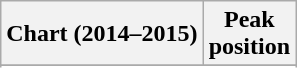<table class="wikitable sortable">
<tr>
<th>Chart (2014–2015)</th>
<th>Peak<br>position</th>
</tr>
<tr>
</tr>
<tr>
</tr>
<tr>
</tr>
</table>
